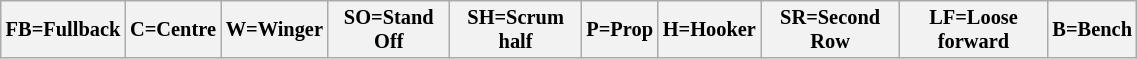<table class="wikitable"  style="font-size:85%; width:60%;">
<tr>
<th>FB=Fullback</th>
<th>C=Centre</th>
<th>W=Winger</th>
<th>SO=Stand Off</th>
<th>SH=Scrum half</th>
<th>P=Prop</th>
<th>H=Hooker</th>
<th>SR=Second Row</th>
<th>LF=Loose forward</th>
<th>B=Bench</th>
</tr>
</table>
